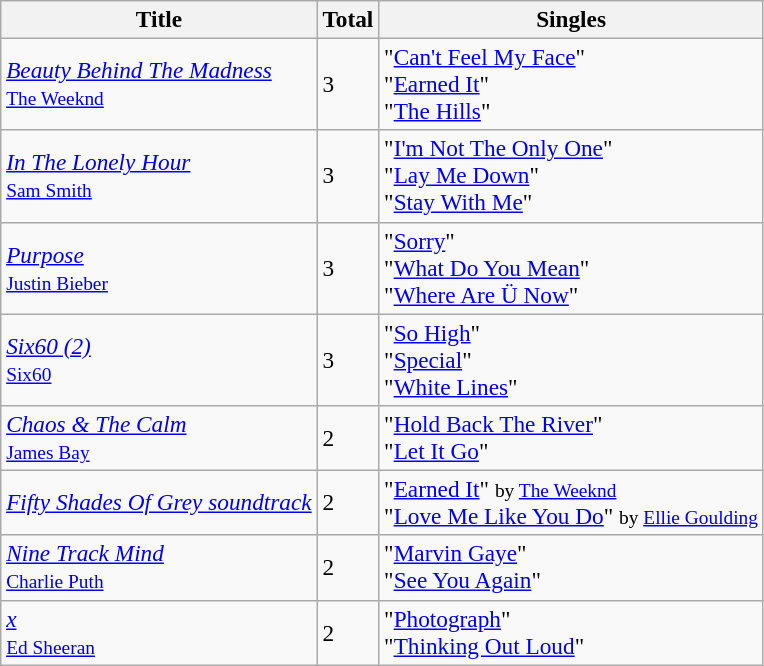<table class="wikitable sortable" style="font-size:97%;">
<tr>
<th>Title</th>
<th>Total</th>
<th>Singles</th>
</tr>
<tr>
<td><em><a href='#'>Beauty Behind The Madness</a></em><br><small><a href='#'>The Weeknd</a><br></small></td>
<td>3</td>
<td>"<a href='#'>Can't Feel My Face</a>"<br>"<a href='#'>Earned It</a>"<br>"<a href='#'>The Hills</a>"<br></td>
</tr>
<tr>
<td><em><a href='#'>In The Lonely Hour</a></em><br><small><a href='#'>Sam Smith</a><br></small></td>
<td>3</td>
<td>"<a href='#'>I'm Not The Only One</a>"<br>"<a href='#'>Lay Me Down</a>"<br>"<a href='#'>Stay With Me</a>"<br></td>
</tr>
<tr>
<td><em><a href='#'>Purpose</a></em><br><small><a href='#'>Justin Bieber</a><br></small></td>
<td>3</td>
<td>"<a href='#'>Sorry</a>"<br>"<a href='#'>What Do You Mean</a>"<br>"<a href='#'>Where Are Ü Now</a>"<br></td>
</tr>
<tr>
<td><em><a href='#'>Six60 (2)</a></em><br><small><a href='#'>Six60</a><br></small></td>
<td>3</td>
<td>"<a href='#'>So High</a>"<br>"<a href='#'>Special</a>"<br>"<a href='#'>White Lines</a>"<br></td>
</tr>
<tr>
<td><em><a href='#'>Chaos & The Calm</a></em><br><small><a href='#'>James Bay</a><br></small></td>
<td>2</td>
<td>"<a href='#'>Hold Back The River</a>"<br>"<a href='#'>Let It Go</a>"<br></td>
</tr>
<tr>
<td><em><a href='#'>Fifty Shades Of Grey soundtrack</a></em></td>
<td>2</td>
<td>"<a href='#'>Earned It</a>" <small>by <a href='#'>The Weeknd</a></small><br>"<a href='#'>Love Me Like You Do</a>" <small>by <a href='#'>Ellie Goulding</a><br></small></td>
</tr>
<tr>
<td><em><a href='#'>Nine Track Mind</a></em><br><small><a href='#'>Charlie Puth</a><br></small></td>
<td>2</td>
<td>"<a href='#'>Marvin Gaye</a>"<br>"<a href='#'>See You Again</a>"<br></td>
</tr>
<tr>
<td><em><a href='#'>x</a></em><br><small><a href='#'>Ed Sheeran</a><br></small></td>
<td>2</td>
<td>"<a href='#'>Photograph</a>"<br>"<a href='#'>Thinking Out Loud</a>"<br></td>
</tr>
</table>
